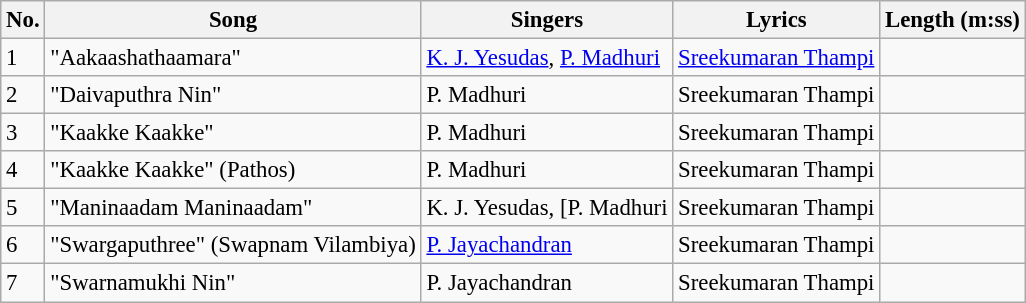<table class="wikitable" style="font-size:95%;">
<tr>
<th>No.</th>
<th>Song</th>
<th>Singers</th>
<th>Lyrics</th>
<th>Length (m:ss)</th>
</tr>
<tr>
<td>1</td>
<td>"Aakaashathaamara"</td>
<td><a href='#'>K. J. Yesudas</a>, <a href='#'>P. Madhuri</a></td>
<td><a href='#'>Sreekumaran Thampi</a></td>
<td></td>
</tr>
<tr>
<td>2</td>
<td>"Daivaputhra Nin"</td>
<td>P. Madhuri</td>
<td>Sreekumaran Thampi</td>
<td></td>
</tr>
<tr>
<td>3</td>
<td>"Kaakke Kaakke"</td>
<td>P. Madhuri</td>
<td>Sreekumaran Thampi</td>
<td></td>
</tr>
<tr>
<td>4</td>
<td>"Kaakke Kaakke" (Pathos)</td>
<td>P. Madhuri</td>
<td>Sreekumaran Thampi</td>
<td></td>
</tr>
<tr>
<td>5</td>
<td>"Maninaadam Maninaadam"</td>
<td>K. J. Yesudas, [P. Madhuri</td>
<td>Sreekumaran Thampi</td>
<td></td>
</tr>
<tr>
<td>6</td>
<td>"Swargaputhree" (Swapnam Vilambiya)</td>
<td><a href='#'>P. Jayachandran</a></td>
<td>Sreekumaran Thampi</td>
<td></td>
</tr>
<tr>
<td>7</td>
<td>"Swarnamukhi Nin"</td>
<td>P. Jayachandran</td>
<td>Sreekumaran Thampi</td>
<td></td>
</tr>
</table>
